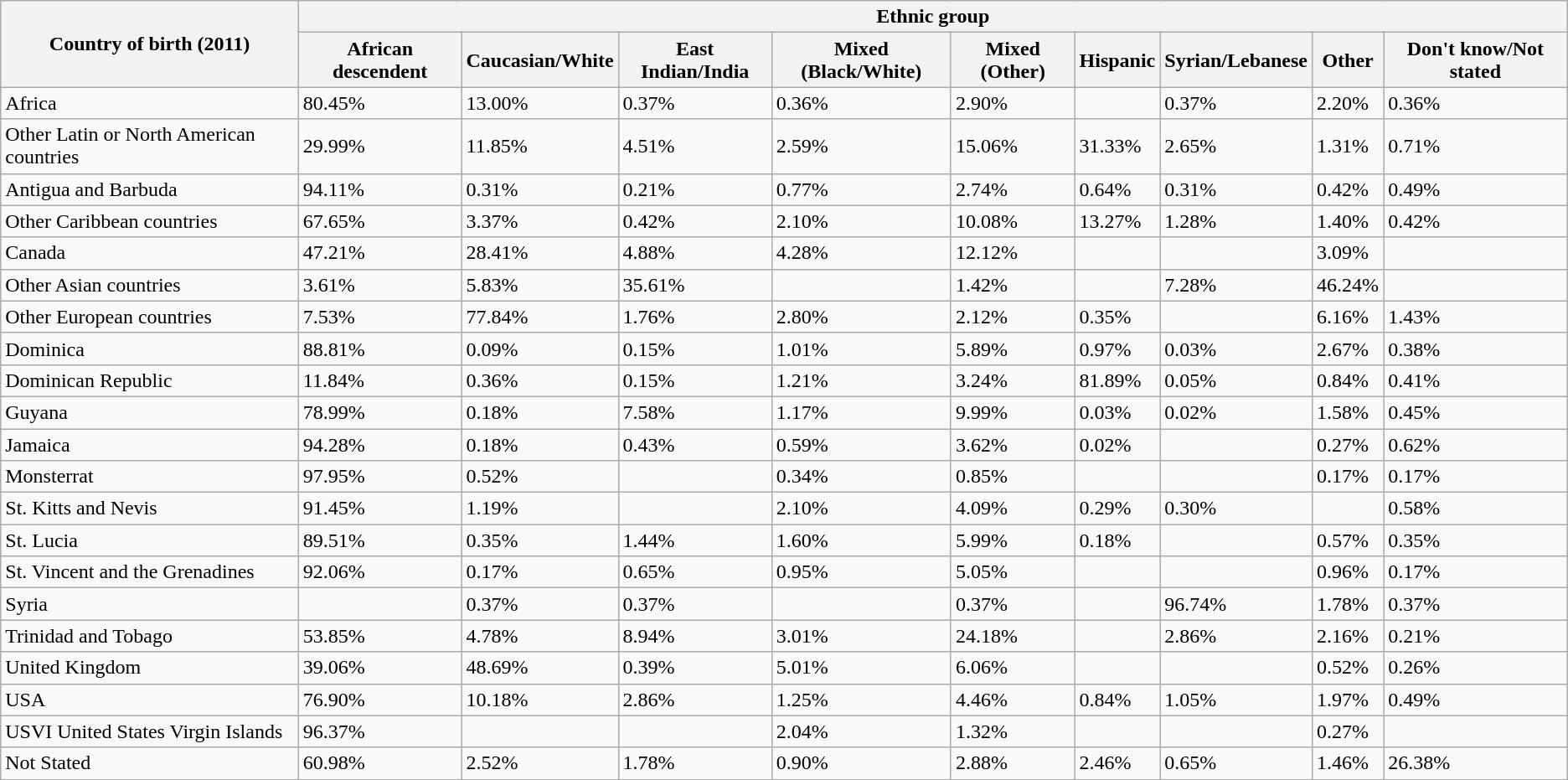<table class="wikitable sortable">
<tr>
<th rowspan="2">Country of birth (2011)</th>
<th colspan="9">Ethnic group</th>
</tr>
<tr>
<th>African descendent</th>
<th>Caucasian/White</th>
<th>East Indian/India</th>
<th>Mixed (Black/White)</th>
<th>Mixed (Other)</th>
<th>Hispanic</th>
<th>Syrian/Lebanese</th>
<th>Other</th>
<th>Don't know/Not stated</th>
</tr>
<tr>
<td>Africa</td>
<td>80.45%</td>
<td>13.00%</td>
<td>0.37%</td>
<td>0.36%</td>
<td>2.90%</td>
<td></td>
<td>0.37%</td>
<td>2.20%</td>
<td>0.36%</td>
</tr>
<tr>
<td>Other Latin or North American countries</td>
<td>29.99%</td>
<td>11.85%</td>
<td>4.51%</td>
<td>2.59%</td>
<td>15.06%</td>
<td>31.33%</td>
<td>2.65%</td>
<td>1.31%</td>
<td>0.71%</td>
</tr>
<tr>
<td>Antigua and Barbuda</td>
<td>94.11%</td>
<td>0.31%</td>
<td>0.21%</td>
<td>0.77%</td>
<td>2.74%</td>
<td>0.64%</td>
<td>0.31%</td>
<td>0.42%</td>
<td>0.49%</td>
</tr>
<tr>
<td>Other Caribbean countries</td>
<td>67.65%</td>
<td>3.37%</td>
<td>0.42%</td>
<td>2.10%</td>
<td>10.08%</td>
<td>13.27%</td>
<td>1.28%</td>
<td>1.40%</td>
<td>0.42%</td>
</tr>
<tr>
<td>Canada</td>
<td>47.21%</td>
<td>28.41%</td>
<td>4.88%</td>
<td>4.28%</td>
<td>12.12%</td>
<td></td>
<td></td>
<td>3.09%</td>
<td></td>
</tr>
<tr>
<td>Other Asian countries</td>
<td>3.61%</td>
<td>5.83%</td>
<td>35.61%</td>
<td></td>
<td>1.42%</td>
<td></td>
<td>7.28%</td>
<td>46.24%</td>
<td></td>
</tr>
<tr>
<td>Other European countries</td>
<td>7.53%</td>
<td>77.84%</td>
<td>1.76%</td>
<td>2.80%</td>
<td>2.12%</td>
<td>0.35%</td>
<td></td>
<td>6.16%</td>
<td>1.43%</td>
</tr>
<tr>
<td>Dominica</td>
<td>88.81%</td>
<td>0.09%</td>
<td>0.15%</td>
<td>1.01%</td>
<td>5.89%</td>
<td>0.97%</td>
<td>0.03%</td>
<td>2.67%</td>
<td>0.38%</td>
</tr>
<tr>
<td>Dominican Republic</td>
<td>11.84%</td>
<td>0.36%</td>
<td>0.15%</td>
<td>1.21%</td>
<td>3.24%</td>
<td>81.89%</td>
<td>0.05%</td>
<td>0.84%</td>
<td>0.41%</td>
</tr>
<tr>
<td>Guyana</td>
<td>78.99%</td>
<td>0.18%</td>
<td>7.58%</td>
<td>1.17%</td>
<td>9.99%</td>
<td>0.03%</td>
<td>0.02%</td>
<td>1.58%</td>
<td>0.45%</td>
</tr>
<tr>
<td>Jamaica</td>
<td>94.28%</td>
<td>0.18%</td>
<td>0.43%</td>
<td>0.59%</td>
<td>3.62%</td>
<td>0.02%</td>
<td></td>
<td>0.27%</td>
<td>0.62%</td>
</tr>
<tr>
<td>Monsterrat</td>
<td>97.95%</td>
<td>0.52%</td>
<td></td>
<td>0.34%</td>
<td>0.85%</td>
<td></td>
<td></td>
<td>0.17%</td>
<td>0.17%</td>
</tr>
<tr>
<td>St. Kitts and Nevis</td>
<td>91.45%</td>
<td>1.19%</td>
<td></td>
<td>2.10%</td>
<td>4.09%</td>
<td>0.29%</td>
<td>0.30%</td>
<td></td>
<td>0.58%</td>
</tr>
<tr>
<td>St. Lucia</td>
<td>89.51%</td>
<td>0.35%</td>
<td>1.44%</td>
<td>1.60%</td>
<td>5.99%</td>
<td>0.18%</td>
<td></td>
<td>0.57%</td>
<td>0.35%</td>
</tr>
<tr>
<td>St. Vincent and the Grenadines</td>
<td>92.06%</td>
<td>0.17%</td>
<td>0.65%</td>
<td>0.95%</td>
<td>5.05%</td>
<td></td>
<td></td>
<td>0.96%</td>
<td>0.17%</td>
</tr>
<tr>
<td>Syria</td>
<td></td>
<td>0.37%</td>
<td>0.37%</td>
<td></td>
<td>0.37%</td>
<td></td>
<td>96.74%</td>
<td>1.78%</td>
<td>0.37%</td>
</tr>
<tr>
<td>Trinidad and Tobago</td>
<td>53.85%</td>
<td>4.78%</td>
<td>8.94%</td>
<td>3.01%</td>
<td>24.18%</td>
<td></td>
<td>2.86%</td>
<td>2.16%</td>
<td>0.21%</td>
</tr>
<tr>
<td>United Kingdom</td>
<td>39.06%</td>
<td>48.69%</td>
<td>0.39%</td>
<td>5.01%</td>
<td>6.06%</td>
<td></td>
<td></td>
<td>0.52%</td>
<td>0.26%</td>
</tr>
<tr>
<td>USA</td>
<td>76.90%</td>
<td>10.18%</td>
<td>2.86%</td>
<td>1.25%</td>
<td>4.46%</td>
<td>0.84%</td>
<td>1.05%</td>
<td>1.97%</td>
<td>0.49%</td>
</tr>
<tr>
<td>USVI United States Virgin Islands</td>
<td>96.37%</td>
<td></td>
<td></td>
<td>2.04%</td>
<td>1.32%</td>
<td></td>
<td></td>
<td>0.27%</td>
<td></td>
</tr>
<tr>
<td>Not Stated</td>
<td>60.98%</td>
<td>2.52%</td>
<td>1.78%</td>
<td>0.90%</td>
<td>2.88%</td>
<td>2.46%</td>
<td>0.65%</td>
<td>1.46%</td>
<td>26.38%</td>
</tr>
</table>
